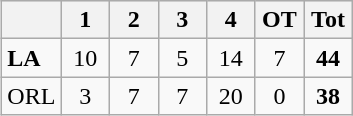<table align="right" class="wikitable" style="margin-left:3em;">
<tr style="text-align:center; background-color:#e6e6e6;">
<th align="left"></th>
<th width="25">1</th>
<th width="25">2</th>
<th width="25">3</th>
<th width="25">4</th>
<th width="25">OT</th>
<th width="25">Tot</th>
</tr>
<tr style="text-align:center;">
<td align="left"><strong>LA</strong></td>
<td>10</td>
<td>7</td>
<td>5</td>
<td>14</td>
<td>7</td>
<td><strong>44</strong></td>
</tr>
<tr style="text-align:center;">
<td align="left">ORL</td>
<td>3</td>
<td>7</td>
<td>7</td>
<td>20</td>
<td>0</td>
<td><strong>38</strong></td>
</tr>
</table>
